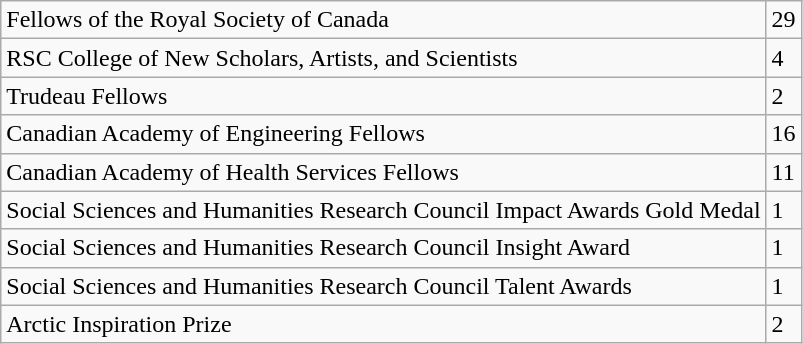<table class="wikitable">
<tr>
<td>Fellows of the Royal Society of Canada</td>
<td>29</td>
</tr>
<tr>
<td>RSC College of New Scholars, Artists, and Scientists</td>
<td>4</td>
</tr>
<tr>
<td>Trudeau Fellows</td>
<td>2</td>
</tr>
<tr>
<td>Canadian Academy of Engineering Fellows</td>
<td>16</td>
</tr>
<tr>
<td>Canadian Academy of Health Services Fellows</td>
<td>11</td>
</tr>
<tr>
<td>Social Sciences and Humanities Research Council Impact Awards Gold Medal</td>
<td>1</td>
</tr>
<tr>
<td>Social Sciences and Humanities Research Council Insight Award</td>
<td>1</td>
</tr>
<tr>
<td>Social Sciences and Humanities Research Council Talent Awards</td>
<td>1</td>
</tr>
<tr>
<td>Arctic Inspiration Prize</td>
<td>2</td>
</tr>
</table>
